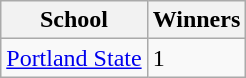<table class="wikitable">
<tr>
<th bgcolor="#e5e5e5">School</th>
<th bgcolor="#e5e5e5">Winners</th>
</tr>
<tr>
<td><a href='#'>Portland State</a></td>
<td>1</td>
</tr>
</table>
